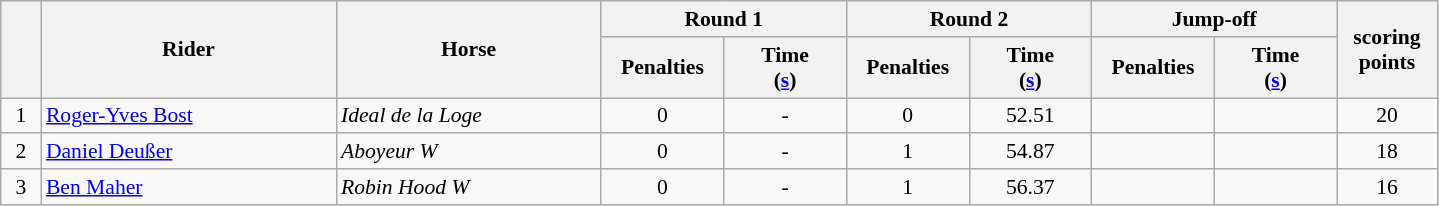<table class="wikitable" style="font-size: 90%">
<tr>
<th rowspan=2 width=20></th>
<th rowspan=2 width=190>Rider</th>
<th rowspan=2 width=170>Horse</th>
<th colspan=2>Round 1</th>
<th colspan=2>Round 2</th>
<th colspan=2>Jump-off</th>
<th rowspan=2 width=60>scoring<br>points</th>
</tr>
<tr>
<th width=75>Penalties</th>
<th width=75>Time<br>(<a href='#'>s</a>)</th>
<th width=75>Penalties</th>
<th width=75>Time<br>(<a href='#'>s</a>)</th>
<th width=75>Penalties</th>
<th width=75>Time<br>(<a href='#'>s</a>)</th>
</tr>
<tr>
<td align=center>1</td>
<td> <a href='#'>Roger-Yves Bost</a></td>
<td><em>Ideal de la Loge</em></td>
<td align=center>0</td>
<td align=center>-</td>
<td align=center>0</td>
<td align=center>52.51</td>
<td align=center></td>
<td align=center></td>
<td align=center>20</td>
</tr>
<tr>
<td align=center>2</td>
<td> <a href='#'>Daniel Deußer</a></td>
<td><em>Aboyeur W</em></td>
<td align=center>0</td>
<td align=center>-</td>
<td align=center>1</td>
<td align=center>54.87</td>
<td align=center></td>
<td align=center></td>
<td align=center>18</td>
</tr>
<tr>
<td align=center>3</td>
<td> <a href='#'>Ben Maher</a></td>
<td><em>Robin Hood W</em></td>
<td align=center>0</td>
<td align=center>-</td>
<td align=center>1</td>
<td align=center>56.37</td>
<td align=center></td>
<td align=center></td>
<td align=center>16</td>
</tr>
</table>
